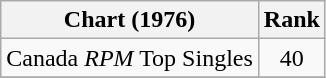<table class="wikitable">
<tr>
<th align="left">Chart (1976)</th>
<th style="text-align:center;">Rank</th>
</tr>
<tr>
<td>Canada <em>RPM</em> Top Singles</td>
<td style="text-align:center;">40</td>
</tr>
<tr>
</tr>
</table>
